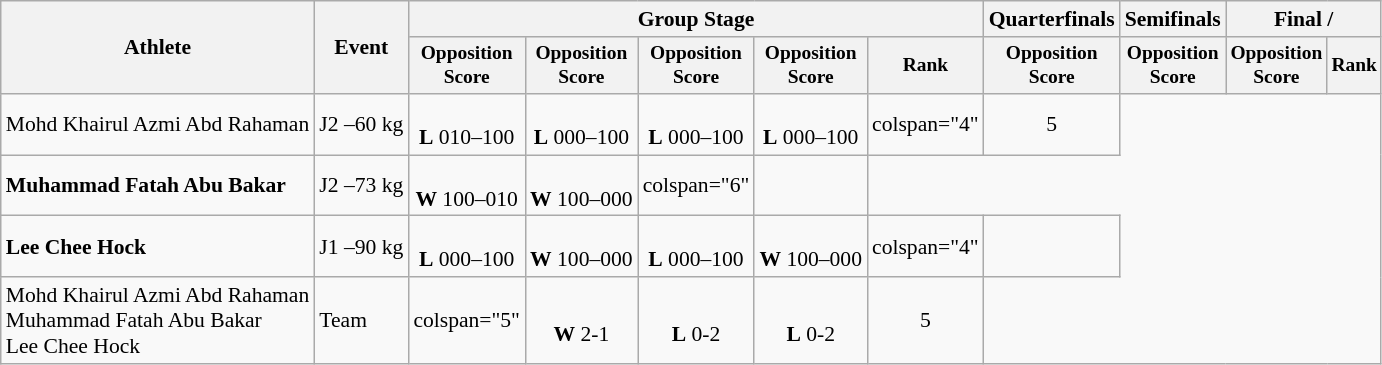<table class="wikitable" style="font-size:90%; text-align:center">
<tr>
<th rowspan=2>Athlete</th>
<th rowspan=2>Event</th>
<th colspan=5>Group Stage</th>
<th>Quarterfinals</th>
<th>Semifinals</th>
<th colspan=2>Final / </th>
</tr>
<tr style="font-size:90%">
<th>Opposition<br>Score</th>
<th>Opposition<br>Score</th>
<th>Opposition<br>Score</th>
<th>Opposition<br>Score</th>
<th>Rank</th>
<th>Opposition<br>Score</th>
<th>Opposition<br>Score</th>
<th>Opposition<br>Score</th>
<th>Rank</th>
</tr>
<tr align=center>
<td align=left>Mohd Khairul Azmi Abd Rahaman</td>
<td align=left>J2 –60 kg</td>
<td><br><strong>L</strong> 010–100</td>
<td><br><strong>L</strong> 000–100</td>
<td><br><strong>L</strong> 000–100</td>
<td><br><strong>L</strong> 000–100</td>
<td>colspan="4" </td>
<td>5</td>
</tr>
<tr align=center>
<td align=left><strong>Muhammad Fatah Abu Bakar</strong></td>
<td align=left>J2 –73 kg</td>
<td><br><strong>W</strong> 100–010</td>
<td><br><strong>W</strong> 100–000</td>
<td>colspan="6" </td>
<td></td>
</tr>
<tr align=center>
<td align=left><strong>Lee Chee Hock</strong></td>
<td align=left>J1 –90 kg</td>
<td><br><strong>L</strong> 000–100</td>
<td><br><strong>W</strong> 100–000</td>
<td><br><strong>L</strong> 000–100</td>
<td><br><strong>W</strong> 100–000</td>
<td>colspan="4" </td>
<td></td>
</tr>
<tr align=center>
<td align=left>Mohd Khairul Azmi Abd Rahaman<br>Muhammad Fatah Abu Bakar<br>Lee Chee Hock</td>
<td align=left>Team</td>
<td>colspan="5" </td>
<td><br> <strong>W</strong> 2-1</td>
<td><br> <strong>L</strong> 0-2</td>
<td><br> <strong>L</strong> 0-2</td>
<td>5</td>
</tr>
</table>
